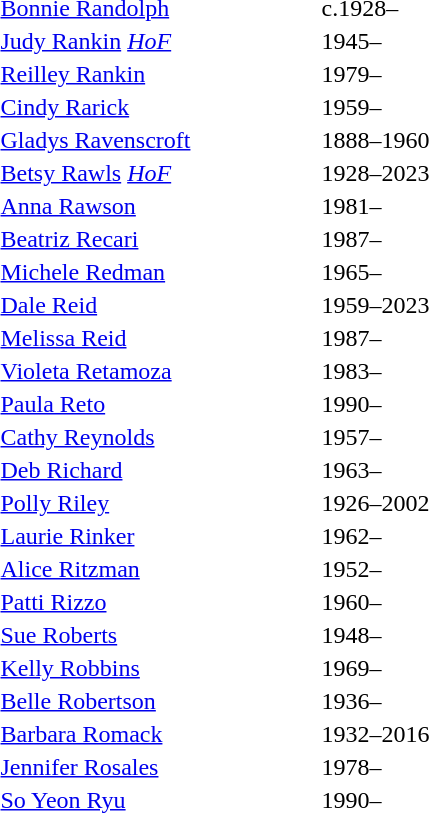<table>
<tr>
<td style="width:210px"> <a href='#'>Bonnie Randolph</a></td>
<td>c.1928–</td>
</tr>
<tr>
<td> <a href='#'>Judy Rankin</a> <em><a href='#'><span>HoF</span></a></em></td>
<td>1945–</td>
</tr>
<tr>
<td> <a href='#'>Reilley Rankin</a></td>
<td>1979–</td>
</tr>
<tr>
<td> <a href='#'>Cindy Rarick</a></td>
<td>1959–</td>
</tr>
<tr>
<td> <a href='#'>Gladys Ravenscroft</a></td>
<td>1888–1960</td>
</tr>
<tr>
<td> <a href='#'>Betsy Rawls</a> <em><a href='#'><span>HoF</span></a></em></td>
<td>1928–2023</td>
</tr>
<tr>
<td> <a href='#'>Anna Rawson</a></td>
<td>1981–</td>
</tr>
<tr>
<td> <a href='#'>Beatriz Recari</a></td>
<td>1987–</td>
</tr>
<tr>
<td> <a href='#'>Michele Redman</a></td>
<td>1965–</td>
</tr>
<tr>
<td> <a href='#'>Dale Reid</a></td>
<td>1959–2023</td>
</tr>
<tr>
<td> <a href='#'>Melissa Reid</a></td>
<td>1987–</td>
</tr>
<tr>
<td> <a href='#'>Violeta Retamoza</a></td>
<td>1983–</td>
</tr>
<tr>
<td> <a href='#'>Paula Reto</a></td>
<td>1990–</td>
</tr>
<tr>
<td> <a href='#'>Cathy Reynolds</a></td>
<td>1957–</td>
</tr>
<tr>
<td> <a href='#'>Deb Richard</a></td>
<td>1963–</td>
</tr>
<tr>
<td> <a href='#'>Polly Riley</a></td>
<td>1926–2002</td>
</tr>
<tr>
<td> <a href='#'>Laurie Rinker</a></td>
<td>1962–</td>
</tr>
<tr>
<td> <a href='#'>Alice Ritzman</a></td>
<td>1952–</td>
</tr>
<tr>
<td> <a href='#'>Patti Rizzo</a></td>
<td>1960–</td>
</tr>
<tr>
<td> <a href='#'>Sue Roberts</a></td>
<td>1948–</td>
</tr>
<tr>
<td> <a href='#'>Kelly Robbins</a></td>
<td>1969–</td>
</tr>
<tr>
<td> <a href='#'>Belle Robertson</a></td>
<td>1936–</td>
</tr>
<tr>
<td> <a href='#'>Barbara Romack</a></td>
<td>1932–2016</td>
</tr>
<tr>
<td> <a href='#'>Jennifer Rosales</a></td>
<td>1978–</td>
</tr>
<tr>
<td> <a href='#'>So Yeon Ryu</a></td>
<td>1990–</td>
</tr>
</table>
